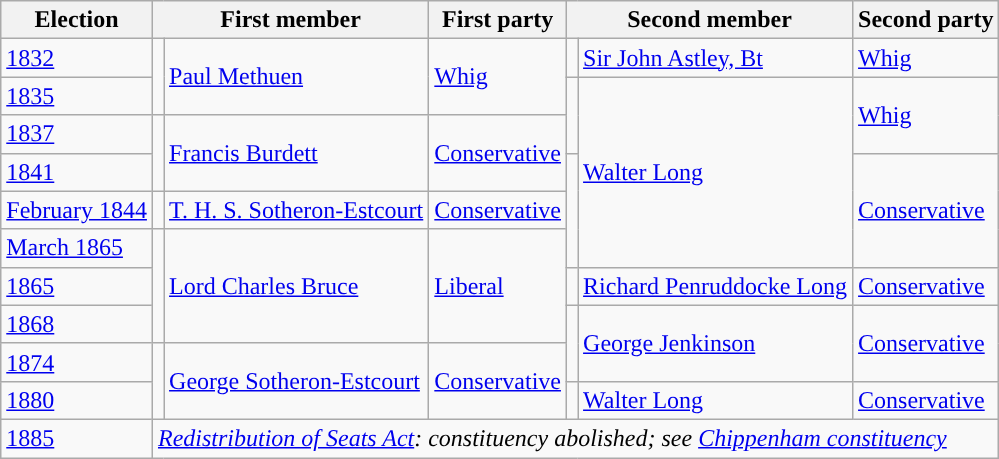<table class="wikitable">
<tr>
<th>Election</th>
<th colspan="2">First member</th>
<th>First party</th>
<th colspan="2">Second member</th>
<th>Second party</th>
</tr>
<tr>
<td><a href='#'>1832</a></td>
<td rowspan="2" style="color:inherit;background-color: "></td>
<td rowspan="2"><a href='#'>Paul Methuen</a> 	 </td>
<td rowspan="2"><a href='#'>Whig</a></td>
<td style="color:inherit;background-color: "></td>
<td><a href='#'>Sir John Astley, Bt</a> 	 </td>
<td><a href='#'>Whig</a></td>
</tr>
<tr>
<td><a href='#'>1835</a></td>
<td rowspan="2" style="color:inherit;background-color: "></td>
<td rowspan="5"><a href='#'>Walter Long</a> 	 </td>
<td rowspan="2"><a href='#'>Whig</a></td>
</tr>
<tr>
<td><a href='#'>1837</a></td>
<td rowspan="2" style="color:inherit;background-color: "></td>
<td rowspan="2"><a href='#'>Francis Burdett</a> 	 </td>
<td rowspan="2"><a href='#'>Conservative</a></td>
</tr>
<tr>
<td><a href='#'>1841</a></td>
<td rowspan="3" style="color:inherit;background-color: "></td>
<td rowspan="3"><a href='#'>Conservative</a></td>
</tr>
<tr>
<td><a href='#'>February 1844</a></td>
<td style="color:inherit;background-color: "></td>
<td><a href='#'>T. H. S. Sotheron-Estcourt</a></td>
<td><a href='#'>Conservative</a></td>
</tr>
<tr>
<td><a href='#'>March 1865</a></td>
<td rowspan="3" style="color:inherit;background-color: "></td>
<td rowspan="3"><a href='#'>Lord Charles Bruce</a> 	 </td>
<td rowspan="3"><a href='#'>Liberal</a></td>
</tr>
<tr>
<td><a href='#'>1865</a></td>
<td style="color:inherit;background-color: "></td>
<td><a href='#'>Richard Penruddocke Long</a> 	 </td>
<td><a href='#'>Conservative</a></td>
</tr>
<tr>
<td><a href='#'>1868</a></td>
<td rowspan="2" style="color:inherit;background-color: "></td>
<td rowspan="2"><a href='#'>George Jenkinson</a> 	 </td>
<td rowspan="2"><a href='#'>Conservative</a></td>
</tr>
<tr>
<td><a href='#'>1874</a></td>
<td rowspan="2" style="color:inherit;background-color: "></td>
<td rowspan="2"><a href='#'>George Sotheron-Estcourt</a> 	 </td>
<td rowspan="2"><a href='#'>Conservative</a></td>
</tr>
<tr>
<td><a href='#'>1880</a></td>
<td style="color:inherit;background-color: "></td>
<td><a href='#'>Walter Long</a></td>
<td><a href='#'>Conservative</a></td>
</tr>
<tr>
<td><a href='#'>1885</a></td>
<td colspan="6"><em><a href='#'>Redistribution of Seats Act</a>: constituency abolished; see <a href='#'>Chippenham constituency</a></em></td>
</tr>
</table>
